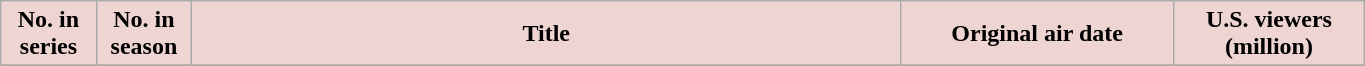<table class="wikitable plainrowheaders" style="width:72%;">
<tr>
<th scope="col" style="background-color: #EED5D2; color: #000000;" width=7%>No. in<br>series</th>
<th scope="col" style="background-color: #EED5D2; color: #000000;" width=7%>No. in<br>season</th>
<th scope="col" style="background-color: #EED5D2; color: #000000;">Title</th>
<th scope="col" style="background-color: #EED5D2; color: #000000;" width=20%>Original air date</th>
<th scope="col" style="background-color: #EED5D2; color: #000000;" width=14%>U.S. viewers<br>(million)</th>
</tr>
<tr>
</tr>
</table>
